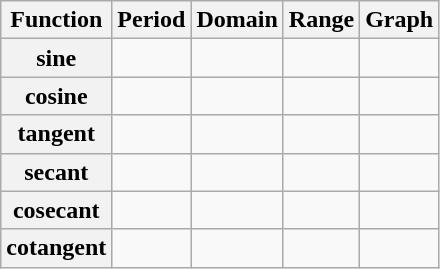<table class="wikitable">
<tr>
<th>Function</th>
<th>Period</th>
<th>Domain</th>
<th>Range</th>
<th>Graph</th>
</tr>
<tr>
<th>sine</th>
<td></td>
<td></td>
<td></td>
<td></td>
</tr>
<tr>
<th>cosine</th>
<td></td>
<td></td>
<td></td>
<td></td>
</tr>
<tr>
<th>tangent</th>
<td></td>
<td></td>
<td></td>
<td></td>
</tr>
<tr>
<th>secant</th>
<td></td>
<td></td>
<td></td>
<td></td>
</tr>
<tr>
<th>cosecant</th>
<td></td>
<td></td>
<td></td>
<td></td>
</tr>
<tr>
<th>cotangent</th>
<td></td>
<td></td>
<td></td>
<td></td>
</tr>
</table>
